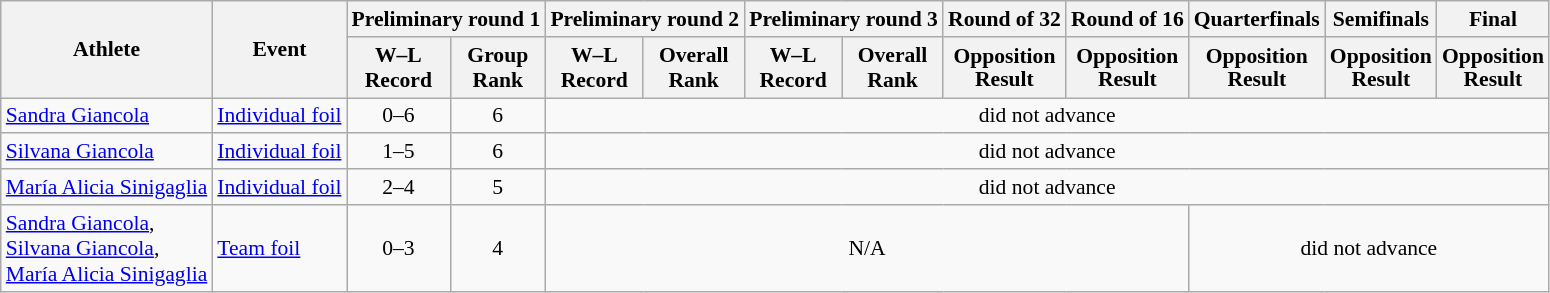<table class="wikitable" style="font-size:90%;">
<tr>
<th rowspan="2">Athlete</th>
<th rowspan="2">Event</th>
<th colspan="2">Preliminary round 1</th>
<th colspan="2">Preliminary round 2</th>
<th colspan="2">Preliminary round 3</th>
<th>Round of 32</th>
<th>Round of 16</th>
<th>Quarterfinals</th>
<th>Semifinals</th>
<th>Final</th>
</tr>
<tr>
<th>W–L<br>Record</th>
<th>Group<br>Rank</th>
<th>W–L<br>Record</th>
<th>Overall<br>Rank</th>
<th>W–L<br>Record</th>
<th>Overall<br>Rank</th>
<th style="line-height:1em">Opposition<br>Result</th>
<th style="line-height:1em">Opposition<br>Result</th>
<th style="line-height:1em">Opposition<br>Result</th>
<th style="line-height:1em">Opposition<br>Result</th>
<th style="line-height:1em">Opposition<br>Result</th>
</tr>
<tr>
<td><a href='#'>Sandra Giancola</a></td>
<td><a href='#'>Individual foil</a></td>
<td align=center>0–6</td>
<td align=center>6</td>
<td align="center" colspan="9">did not advance</td>
</tr>
<tr>
<td><a href='#'>Silvana Giancola</a></td>
<td><a href='#'>Individual foil</a></td>
<td align=center>1–5</td>
<td align=center>6</td>
<td align="center" colspan="9">did not advance</td>
</tr>
<tr>
<td><a href='#'>María Alicia Sinigaglia</a></td>
<td><a href='#'>Individual foil</a></td>
<td align=center>2–4</td>
<td align=center>5</td>
<td align="center" colspan="9">did not advance</td>
</tr>
<tr>
<td><a href='#'>Sandra Giancola</a>,<br><a href='#'>Silvana Giancola</a>,<br><a href='#'>María Alicia Sinigaglia</a></td>
<td><a href='#'>Team foil</a></td>
<td align=center>0–3</td>
<td align=center>4</td>
<td align="center" colspan="6">N/A</td>
<td align="center" colspan="3">did not advance</td>
</tr>
</table>
